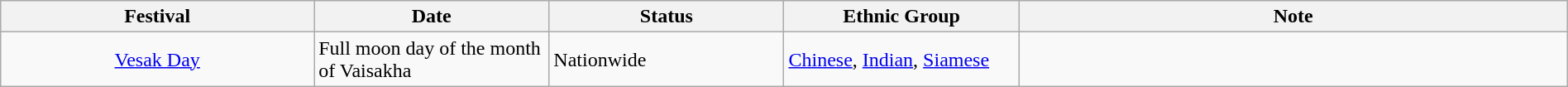<table class="wikitable" width="100%">
<tr>
<th width="20%">Festival</th>
<th width="15%">Date</th>
<th width="15%">Status</th>
<th width="15%">Ethnic Group</th>
<th width="35%">Note</th>
</tr>
<tr>
<td style="text-align:center;"><a href='#'>Vesak Day</a></td>
<td>Full moon day of the month of Vaisakha</td>
<td>Nationwide</td>
<td><a href='#'>Chinese</a>, <a href='#'>Indian</a>, <a href='#'>Siamese</a></td>
<td></td>
</tr>
</table>
